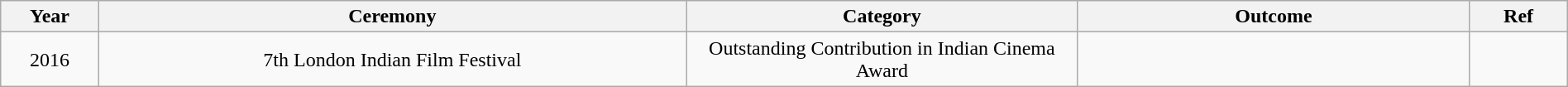<table class="wikitable" style="width:100%;">
<tr>
<th width=5%>Year</th>
<th style="width:30%;">Ceremony</th>
<th style="width:20%;">Category</th>
<th style="width:20%;">Outcome</th>
<th style="width:5%;">Ref</th>
</tr>
<tr>
<td style="text-align:center;">2016</td>
<td style="text-align:center;">7th London Indian Film Festival</td>
<td style="text-align:center;">Outstanding Contribution in Indian Cinema Award</td>
<td></td>
<td></td>
</tr>
</table>
